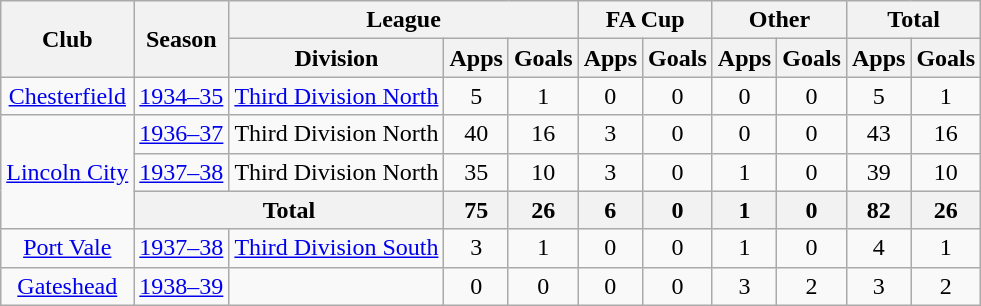<table class="wikitable" style="text-align: center;">
<tr>
<th rowspan="2">Club</th>
<th rowspan="2">Season</th>
<th colspan="3">League</th>
<th colspan="2">FA Cup</th>
<th colspan="2">Other</th>
<th colspan="2">Total</th>
</tr>
<tr>
<th>Division</th>
<th>Apps</th>
<th>Goals</th>
<th>Apps</th>
<th>Goals</th>
<th>Apps</th>
<th>Goals</th>
<th>Apps</th>
<th>Goals</th>
</tr>
<tr>
<td><a href='#'>Chesterfield</a></td>
<td><a href='#'>1934–35</a></td>
<td><a href='#'>Third Division North</a></td>
<td>5</td>
<td>1</td>
<td>0</td>
<td>0</td>
<td>0</td>
<td>0</td>
<td>5</td>
<td>1</td>
</tr>
<tr>
<td rowspan="3"><a href='#'>Lincoln City</a></td>
<td><a href='#'>1936–37</a></td>
<td>Third Division North</td>
<td>40</td>
<td>16</td>
<td>3</td>
<td>0</td>
<td>0</td>
<td>0</td>
<td>43</td>
<td>16</td>
</tr>
<tr>
<td><a href='#'>1937–38</a></td>
<td>Third Division North</td>
<td>35</td>
<td>10</td>
<td>3</td>
<td>0</td>
<td>1</td>
<td>0</td>
<td>39</td>
<td>10</td>
</tr>
<tr>
<th colspan="2">Total</th>
<th>75</th>
<th>26</th>
<th>6</th>
<th>0</th>
<th>1</th>
<th>0</th>
<th>82</th>
<th>26</th>
</tr>
<tr>
<td><a href='#'>Port Vale</a></td>
<td><a href='#'>1937–38</a></td>
<td><a href='#'>Third Division South</a></td>
<td>3</td>
<td>1</td>
<td>0</td>
<td>0</td>
<td>1</td>
<td>0</td>
<td>4</td>
<td>1</td>
</tr>
<tr>
<td><a href='#'>Gateshead</a></td>
<td><a href='#'>1938–39</a></td>
<td></td>
<td>0</td>
<td>0</td>
<td>0</td>
<td>0</td>
<td>3</td>
<td>2</td>
<td>3</td>
<td>2</td>
</tr>
</table>
